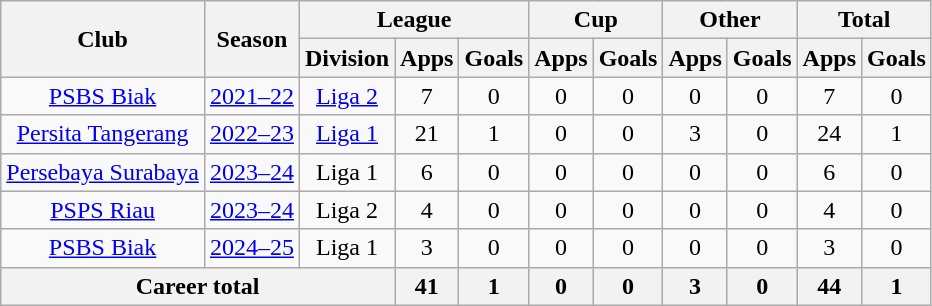<table class="wikitable" style="text-align: center">
<tr>
<th rowspan="2">Club</th>
<th rowspan="2">Season</th>
<th colspan="3">League</th>
<th colspan="2">Cup</th>
<th colspan="2">Other</th>
<th colspan="2">Total</th>
</tr>
<tr>
<th>Division</th>
<th>Apps</th>
<th>Goals</th>
<th>Apps</th>
<th>Goals</th>
<th>Apps</th>
<th>Goals</th>
<th>Apps</th>
<th>Goals</th>
</tr>
<tr>
<td rowspan="1"><a href='#'>PSBS Biak</a></td>
<td><a href='#'>2021–22</a></td>
<td rowspan="1" valign="center"><a href='#'>Liga 2</a></td>
<td>7</td>
<td>0</td>
<td>0</td>
<td>0</td>
<td>0</td>
<td>0</td>
<td>7</td>
<td>0</td>
</tr>
<tr>
<td rowspan="1"><a href='#'>Persita Tangerang</a></td>
<td><a href='#'>2022–23</a></td>
<td rowspan="1" valign="center"><a href='#'>Liga 1</a></td>
<td>21</td>
<td>1</td>
<td>0</td>
<td>0</td>
<td>3</td>
<td>0</td>
<td>24</td>
<td>1</td>
</tr>
<tr>
<td rowspan="1"><a href='#'>Persebaya Surabaya</a></td>
<td><a href='#'>2023–24</a></td>
<td rowspan="1" valign="center">Liga 1</td>
<td>6</td>
<td>0</td>
<td>0</td>
<td>0</td>
<td>0</td>
<td>0</td>
<td>6</td>
<td>0</td>
</tr>
<tr>
<td rowspan="1"><a href='#'>PSPS Riau</a></td>
<td><a href='#'>2023–24</a></td>
<td rowspan="1" valign="center">Liga 2</td>
<td>4</td>
<td>0</td>
<td>0</td>
<td>0</td>
<td>0</td>
<td>0</td>
<td>4</td>
<td>0</td>
</tr>
<tr>
<td rowspan="1"><a href='#'>PSBS Biak</a></td>
<td><a href='#'>2024–25</a></td>
<td rowspan="1" valign="center">Liga 1</td>
<td>3</td>
<td>0</td>
<td>0</td>
<td>0</td>
<td>0</td>
<td>0</td>
<td>3</td>
<td>0</td>
</tr>
<tr>
<th colspan=3>Career total</th>
<th>41</th>
<th>1</th>
<th>0</th>
<th>0</th>
<th>3</th>
<th>0</th>
<th>44</th>
<th>1</th>
</tr>
</table>
